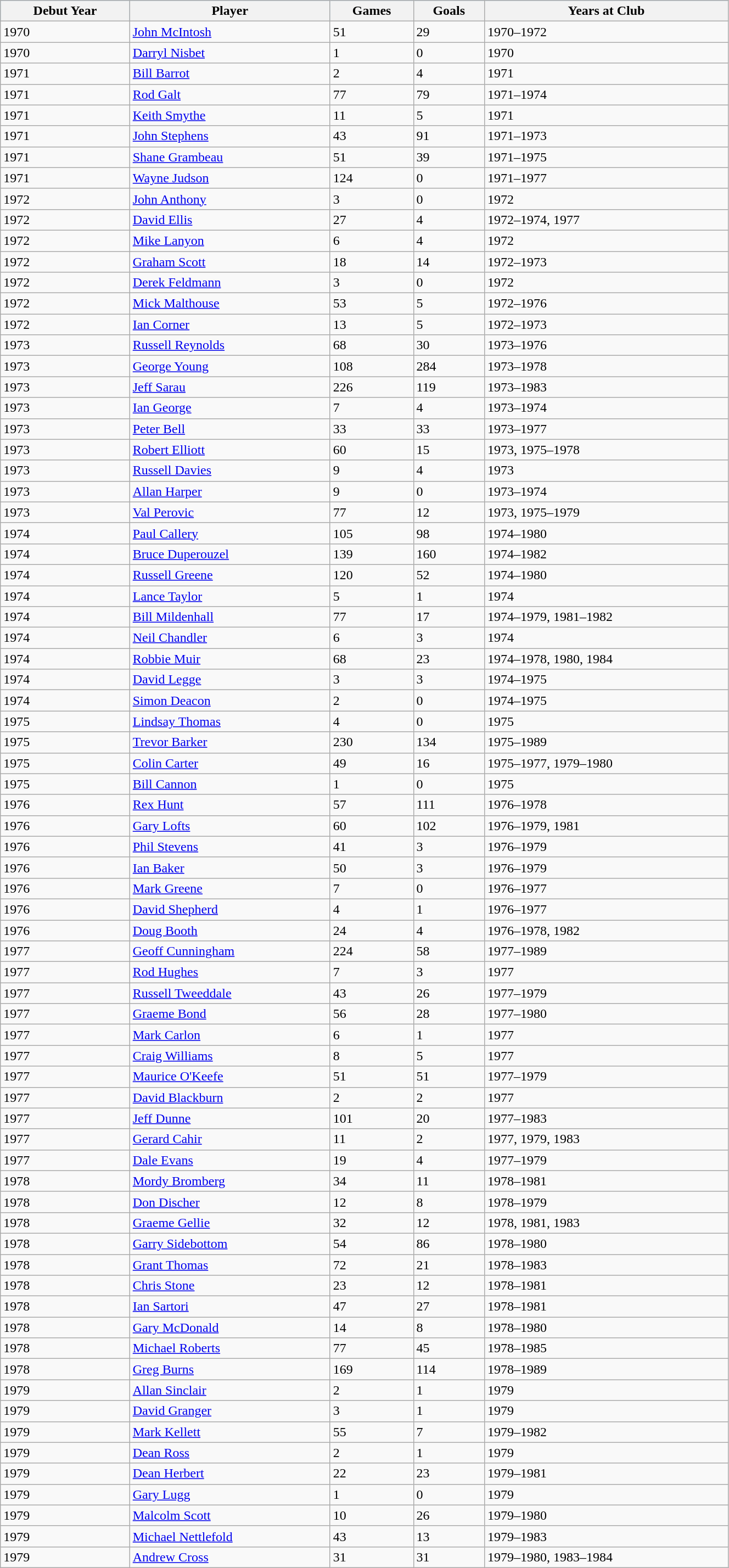<table class="wikitable" style="width:70%;">
<tr style="background:#87cefa;">
<th>Debut Year</th>
<th>Player</th>
<th>Games</th>
<th>Goals</th>
<th>Years at Club</th>
</tr>
<tr>
<td>1970</td>
<td><a href='#'>John McIntosh</a></td>
<td>51</td>
<td>29</td>
<td>1970–1972</td>
</tr>
<tr>
<td>1970</td>
<td><a href='#'>Darryl Nisbet</a></td>
<td>1</td>
<td>0</td>
<td>1970</td>
</tr>
<tr>
<td>1971</td>
<td><a href='#'>Bill Barrot</a></td>
<td>2</td>
<td>4</td>
<td>1971</td>
</tr>
<tr>
<td>1971</td>
<td><a href='#'>Rod Galt</a></td>
<td>77</td>
<td>79</td>
<td>1971–1974</td>
</tr>
<tr>
<td>1971</td>
<td><a href='#'>Keith Smythe</a></td>
<td>11</td>
<td>5</td>
<td>1971</td>
</tr>
<tr>
<td>1971</td>
<td><a href='#'>John Stephens</a></td>
<td>43</td>
<td>91</td>
<td>1971–1973</td>
</tr>
<tr>
<td>1971</td>
<td><a href='#'>Shane Grambeau</a></td>
<td>51</td>
<td>39</td>
<td>1971–1975</td>
</tr>
<tr>
<td>1971</td>
<td><a href='#'>Wayne Judson</a></td>
<td>124</td>
<td>0</td>
<td>1971–1977</td>
</tr>
<tr>
<td>1972</td>
<td><a href='#'>John Anthony</a></td>
<td>3</td>
<td>0</td>
<td>1972</td>
</tr>
<tr>
<td>1972</td>
<td><a href='#'>David Ellis</a></td>
<td>27</td>
<td>4</td>
<td>1972–1974, 1977</td>
</tr>
<tr>
<td>1972</td>
<td><a href='#'>Mike Lanyon</a></td>
<td>6</td>
<td>4</td>
<td>1972</td>
</tr>
<tr>
<td>1972</td>
<td><a href='#'>Graham Scott</a></td>
<td>18</td>
<td>14</td>
<td>1972–1973</td>
</tr>
<tr>
<td>1972</td>
<td><a href='#'>Derek Feldmann</a></td>
<td>3</td>
<td>0</td>
<td>1972</td>
</tr>
<tr>
<td>1972</td>
<td><a href='#'>Mick Malthouse</a></td>
<td>53</td>
<td>5</td>
<td>1972–1976</td>
</tr>
<tr>
<td>1972</td>
<td><a href='#'>Ian Corner</a></td>
<td>13</td>
<td>5</td>
<td>1972–1973</td>
</tr>
<tr>
<td>1973</td>
<td><a href='#'>Russell Reynolds</a></td>
<td>68</td>
<td>30</td>
<td>1973–1976</td>
</tr>
<tr>
<td>1973</td>
<td><a href='#'>George Young</a></td>
<td>108</td>
<td>284</td>
<td>1973–1978</td>
</tr>
<tr>
<td>1973</td>
<td><a href='#'>Jeff Sarau</a></td>
<td>226</td>
<td>119</td>
<td>1973–1983</td>
</tr>
<tr>
<td>1973</td>
<td><a href='#'>Ian George</a></td>
<td>7</td>
<td>4</td>
<td>1973–1974</td>
</tr>
<tr>
<td>1973</td>
<td><a href='#'>Peter Bell</a></td>
<td>33</td>
<td>33</td>
<td>1973–1977</td>
</tr>
<tr>
<td>1973</td>
<td><a href='#'>Robert Elliott</a></td>
<td>60</td>
<td>15</td>
<td>1973, 1975–1978</td>
</tr>
<tr>
<td>1973</td>
<td><a href='#'>Russell Davies</a></td>
<td>9</td>
<td>4</td>
<td>1973</td>
</tr>
<tr>
<td>1973</td>
<td><a href='#'>Allan Harper</a></td>
<td>9</td>
<td>0</td>
<td>1973–1974</td>
</tr>
<tr>
<td>1973</td>
<td><a href='#'>Val Perovic</a></td>
<td>77</td>
<td>12</td>
<td>1973, 1975–1979</td>
</tr>
<tr>
<td>1974</td>
<td><a href='#'>Paul Callery</a></td>
<td>105</td>
<td>98</td>
<td>1974–1980</td>
</tr>
<tr>
<td>1974</td>
<td><a href='#'>Bruce Duperouzel</a></td>
<td>139</td>
<td>160</td>
<td>1974–1982</td>
</tr>
<tr>
<td>1974</td>
<td><a href='#'>Russell Greene</a></td>
<td>120</td>
<td>52</td>
<td>1974–1980</td>
</tr>
<tr>
<td>1974</td>
<td><a href='#'>Lance Taylor</a></td>
<td>5</td>
<td>1</td>
<td>1974</td>
</tr>
<tr>
<td>1974</td>
<td><a href='#'>Bill Mildenhall</a></td>
<td>77</td>
<td>17</td>
<td>1974–1979, 1981–1982</td>
</tr>
<tr>
<td>1974</td>
<td><a href='#'>Neil Chandler</a></td>
<td>6</td>
<td>3</td>
<td>1974</td>
</tr>
<tr>
<td>1974</td>
<td><a href='#'>Robbie Muir</a></td>
<td>68</td>
<td>23</td>
<td>1974–1978, 1980, 1984</td>
</tr>
<tr>
<td>1974</td>
<td><a href='#'>David Legge</a></td>
<td>3</td>
<td>3</td>
<td>1974–1975</td>
</tr>
<tr>
<td>1974</td>
<td><a href='#'>Simon Deacon</a></td>
<td>2</td>
<td>0</td>
<td>1974–1975</td>
</tr>
<tr>
<td>1975</td>
<td><a href='#'>Lindsay Thomas</a></td>
<td>4</td>
<td>0</td>
<td>1975</td>
</tr>
<tr>
<td>1975</td>
<td><a href='#'>Trevor Barker</a></td>
<td>230</td>
<td>134</td>
<td>1975–1989</td>
</tr>
<tr>
<td>1975</td>
<td><a href='#'>Colin Carter</a></td>
<td>49</td>
<td>16</td>
<td>1975–1977, 1979–1980</td>
</tr>
<tr>
<td>1975</td>
<td><a href='#'>Bill Cannon</a></td>
<td>1</td>
<td>0</td>
<td>1975</td>
</tr>
<tr>
<td>1976</td>
<td><a href='#'>Rex Hunt</a></td>
<td>57</td>
<td>111</td>
<td>1976–1978</td>
</tr>
<tr>
<td>1976</td>
<td><a href='#'>Gary Lofts</a></td>
<td>60</td>
<td>102</td>
<td>1976–1979, 1981</td>
</tr>
<tr>
<td>1976</td>
<td><a href='#'>Phil Stevens</a></td>
<td>41</td>
<td>3</td>
<td>1976–1979</td>
</tr>
<tr>
<td>1976</td>
<td><a href='#'>Ian Baker</a></td>
<td>50</td>
<td>3</td>
<td>1976–1979</td>
</tr>
<tr>
<td>1976</td>
<td><a href='#'>Mark Greene</a></td>
<td>7</td>
<td>0</td>
<td>1976–1977</td>
</tr>
<tr>
<td>1976</td>
<td><a href='#'>David Shepherd</a></td>
<td>4</td>
<td>1</td>
<td>1976–1977</td>
</tr>
<tr>
<td>1976</td>
<td><a href='#'>Doug Booth</a></td>
<td>24</td>
<td>4</td>
<td>1976–1978, 1982</td>
</tr>
<tr>
<td>1977</td>
<td><a href='#'>Geoff Cunningham</a></td>
<td>224</td>
<td>58</td>
<td>1977–1989</td>
</tr>
<tr>
<td>1977</td>
<td><a href='#'>Rod Hughes</a></td>
<td>7</td>
<td>3</td>
<td>1977</td>
</tr>
<tr>
<td>1977</td>
<td><a href='#'>Russell Tweeddale</a></td>
<td>43</td>
<td>26</td>
<td>1977–1979</td>
</tr>
<tr>
<td>1977</td>
<td><a href='#'>Graeme Bond</a></td>
<td>56</td>
<td>28</td>
<td>1977–1980</td>
</tr>
<tr>
<td>1977</td>
<td><a href='#'>Mark Carlon</a></td>
<td>6</td>
<td>1</td>
<td>1977</td>
</tr>
<tr>
<td>1977</td>
<td><a href='#'>Craig Williams</a></td>
<td>8</td>
<td>5</td>
<td>1977</td>
</tr>
<tr>
<td>1977</td>
<td><a href='#'>Maurice O'Keefe</a></td>
<td>51</td>
<td>51</td>
<td>1977–1979</td>
</tr>
<tr>
<td>1977</td>
<td><a href='#'>David Blackburn</a></td>
<td>2</td>
<td>2</td>
<td>1977</td>
</tr>
<tr>
<td>1977</td>
<td><a href='#'>Jeff Dunne</a></td>
<td>101</td>
<td>20</td>
<td>1977–1983</td>
</tr>
<tr>
<td>1977</td>
<td><a href='#'>Gerard Cahir</a></td>
<td>11</td>
<td>2</td>
<td>1977, 1979, 1983</td>
</tr>
<tr>
<td>1977</td>
<td><a href='#'>Dale Evans</a></td>
<td>19</td>
<td>4</td>
<td>1977–1979</td>
</tr>
<tr>
<td>1978</td>
<td><a href='#'>Mordy Bromberg</a></td>
<td>34</td>
<td>11</td>
<td>1978–1981</td>
</tr>
<tr>
<td>1978</td>
<td><a href='#'>Don Discher</a></td>
<td>12</td>
<td>8</td>
<td>1978–1979</td>
</tr>
<tr>
<td>1978</td>
<td><a href='#'>Graeme Gellie</a></td>
<td>32</td>
<td>12</td>
<td>1978, 1981, 1983</td>
</tr>
<tr>
<td>1978</td>
<td><a href='#'>Garry Sidebottom</a></td>
<td>54</td>
<td>86</td>
<td>1978–1980</td>
</tr>
<tr>
<td>1978</td>
<td><a href='#'>Grant Thomas</a></td>
<td>72</td>
<td>21</td>
<td>1978–1983</td>
</tr>
<tr>
<td>1978</td>
<td><a href='#'>Chris Stone</a></td>
<td>23</td>
<td>12</td>
<td>1978–1981</td>
</tr>
<tr>
<td>1978</td>
<td><a href='#'>Ian Sartori</a></td>
<td>47</td>
<td>27</td>
<td>1978–1981</td>
</tr>
<tr>
<td>1978</td>
<td><a href='#'>Gary McDonald</a></td>
<td>14</td>
<td>8</td>
<td>1978–1980</td>
</tr>
<tr>
<td>1978</td>
<td><a href='#'>Michael Roberts</a></td>
<td>77</td>
<td>45</td>
<td>1978–1985</td>
</tr>
<tr>
<td>1978</td>
<td><a href='#'>Greg Burns</a></td>
<td>169</td>
<td>114</td>
<td>1978–1989</td>
</tr>
<tr>
<td>1979</td>
<td><a href='#'>Allan Sinclair</a></td>
<td>2</td>
<td>1</td>
<td>1979</td>
</tr>
<tr>
<td>1979</td>
<td><a href='#'>David Granger</a></td>
<td>3</td>
<td>1</td>
<td>1979</td>
</tr>
<tr>
<td>1979</td>
<td><a href='#'>Mark Kellett</a></td>
<td>55</td>
<td>7</td>
<td>1979–1982</td>
</tr>
<tr>
<td>1979</td>
<td><a href='#'>Dean Ross</a></td>
<td>2</td>
<td>1</td>
<td>1979</td>
</tr>
<tr>
<td>1979</td>
<td><a href='#'>Dean Herbert</a></td>
<td>22</td>
<td>23</td>
<td>1979–1981</td>
</tr>
<tr>
<td>1979</td>
<td><a href='#'>Gary Lugg</a></td>
<td>1</td>
<td>0</td>
<td>1979</td>
</tr>
<tr>
<td>1979</td>
<td><a href='#'>Malcolm Scott</a></td>
<td>10</td>
<td>26</td>
<td>1979–1980</td>
</tr>
<tr>
<td>1979</td>
<td><a href='#'>Michael Nettlefold</a></td>
<td>43</td>
<td>13</td>
<td>1979–1983</td>
</tr>
<tr>
<td>1979</td>
<td><a href='#'>Andrew Cross</a></td>
<td>31</td>
<td>31</td>
<td>1979–1980, 1983–1984</td>
</tr>
</table>
